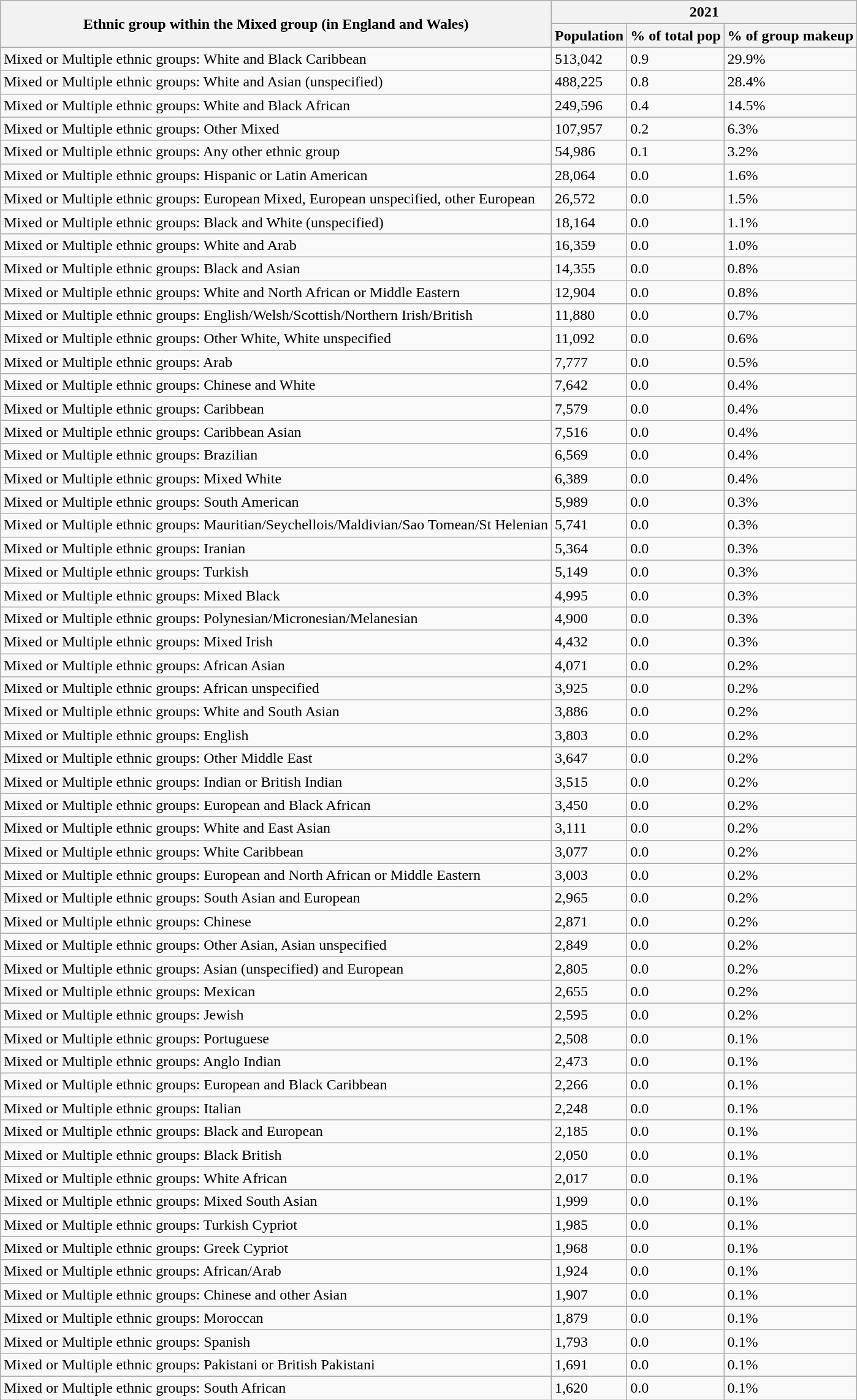<table class="wikitable sortable mw-collapsible mw-collapsed">
<tr>
<th rowspan="2">Ethnic group within the Mixed group (in England and Wales)</th>
<th colspan="3">2021</th>
</tr>
<tr>
<th>Population</th>
<th>% of total pop</th>
<th>% of group makeup</th>
</tr>
<tr>
<td>Mixed or Multiple ethnic groups: White and Black Caribbean</td>
<td>513,042</td>
<td>0.9</td>
<td>29.9%</td>
</tr>
<tr>
<td>Mixed or Multiple ethnic groups: White and Asian (unspecified)</td>
<td>488,225</td>
<td>0.8</td>
<td>28.4%</td>
</tr>
<tr>
<td>Mixed or Multiple ethnic groups: White and Black African</td>
<td>249,596</td>
<td>0.4</td>
<td>14.5%</td>
</tr>
<tr>
<td>Mixed or Multiple ethnic groups: Other Mixed</td>
<td>107,957</td>
<td>0.2</td>
<td>6.3%</td>
</tr>
<tr>
<td>Mixed or Multiple ethnic groups: Any other ethnic group</td>
<td>54,986</td>
<td>0.1</td>
<td>3.2%</td>
</tr>
<tr>
<td>Mixed or Multiple ethnic groups: Hispanic or Latin American</td>
<td>28,064</td>
<td>0.0</td>
<td>1.6%</td>
</tr>
<tr>
<td>Mixed or Multiple ethnic groups: European Mixed, European unspecified, other European</td>
<td>26,572</td>
<td>0.0</td>
<td>1.5%</td>
</tr>
<tr>
<td>Mixed or Multiple ethnic groups: Black and White (unspecified)</td>
<td>18,164</td>
<td>0.0</td>
<td>1.1%</td>
</tr>
<tr>
<td>Mixed or Multiple ethnic groups: White and Arab</td>
<td>16,359</td>
<td>0.0</td>
<td>1.0%</td>
</tr>
<tr>
<td>Mixed or Multiple ethnic groups: Black and Asian</td>
<td>14,355</td>
<td>0.0</td>
<td>0.8%</td>
</tr>
<tr>
<td>Mixed or Multiple ethnic groups: White and North African or Middle Eastern</td>
<td>12,904</td>
<td>0.0</td>
<td>0.8%</td>
</tr>
<tr>
<td>Mixed or Multiple ethnic groups: English/Welsh/Scottish/Northern Irish/British</td>
<td>11,880</td>
<td>0.0</td>
<td>0.7%</td>
</tr>
<tr>
<td>Mixed or Multiple ethnic groups: Other White, White unspecified</td>
<td>11,092</td>
<td>0.0</td>
<td>0.6%</td>
</tr>
<tr>
<td>Mixed or Multiple ethnic groups: Arab</td>
<td>7,777</td>
<td>0.0</td>
<td>0.5%</td>
</tr>
<tr>
<td>Mixed or Multiple ethnic groups: Chinese and White</td>
<td>7,642</td>
<td>0.0</td>
<td>0.4%</td>
</tr>
<tr>
<td>Mixed or Multiple ethnic groups: Caribbean</td>
<td>7,579</td>
<td>0.0</td>
<td>0.4%</td>
</tr>
<tr>
<td>Mixed or Multiple ethnic groups: Caribbean Asian</td>
<td>7,516</td>
<td>0.0</td>
<td>0.4%</td>
</tr>
<tr>
<td>Mixed or Multiple ethnic groups: Brazilian</td>
<td>6,569</td>
<td>0.0</td>
<td>0.4%</td>
</tr>
<tr>
<td>Mixed or Multiple ethnic groups: Mixed White</td>
<td>6,389</td>
<td>0.0</td>
<td>0.4%</td>
</tr>
<tr>
<td>Mixed or Multiple ethnic groups: South American</td>
<td>5,989</td>
<td>0.0</td>
<td>0.3%</td>
</tr>
<tr>
<td>Mixed or Multiple ethnic groups: Mauritian/Seychellois/Maldivian/Sao Tomean/St Helenian</td>
<td>5,741</td>
<td>0.0</td>
<td>0.3%</td>
</tr>
<tr>
<td>Mixed or Multiple ethnic groups: Iranian</td>
<td>5,364</td>
<td>0.0</td>
<td>0.3%</td>
</tr>
<tr>
<td>Mixed or Multiple ethnic groups: Turkish</td>
<td>5,149</td>
<td>0.0</td>
<td>0.3%</td>
</tr>
<tr>
<td>Mixed or Multiple ethnic groups: Mixed Black</td>
<td>4,995</td>
<td>0.0</td>
<td>0.3%</td>
</tr>
<tr>
<td>Mixed or Multiple ethnic groups: Polynesian/Micronesian/Melanesian</td>
<td>4,900</td>
<td>0.0</td>
<td>0.3%</td>
</tr>
<tr>
<td>Mixed or Multiple ethnic groups: Mixed Irish</td>
<td>4,432</td>
<td>0.0</td>
<td>0.3%</td>
</tr>
<tr>
<td>Mixed or Multiple ethnic groups: African Asian</td>
<td>4,071</td>
<td>0.0</td>
<td>0.2%</td>
</tr>
<tr>
<td>Mixed or Multiple ethnic groups: African unspecified</td>
<td>3,925</td>
<td>0.0</td>
<td>0.2%</td>
</tr>
<tr>
<td>Mixed or Multiple ethnic groups: White and South Asian</td>
<td>3,886</td>
<td>0.0</td>
<td>0.2%</td>
</tr>
<tr>
<td>Mixed or Multiple ethnic groups: English</td>
<td>3,803</td>
<td>0.0</td>
<td>0.2%</td>
</tr>
<tr>
<td>Mixed or Multiple ethnic groups: Other Middle East</td>
<td>3,647</td>
<td>0.0</td>
<td>0.2%</td>
</tr>
<tr>
<td>Mixed or Multiple ethnic groups: Indian or British Indian</td>
<td>3,515</td>
<td>0.0</td>
<td>0.2%</td>
</tr>
<tr>
<td>Mixed or Multiple ethnic groups: European and Black African</td>
<td>3,450</td>
<td>0.0</td>
<td>0.2%</td>
</tr>
<tr>
<td>Mixed or Multiple ethnic groups: White and East Asian</td>
<td>3,111</td>
<td>0.0</td>
<td>0.2%</td>
</tr>
<tr>
<td>Mixed or Multiple ethnic groups: White Caribbean</td>
<td>3,077</td>
<td>0.0</td>
<td>0.2%</td>
</tr>
<tr>
<td>Mixed or Multiple ethnic groups: European and North African or Middle Eastern</td>
<td>3,003</td>
<td>0.0</td>
<td>0.2%</td>
</tr>
<tr>
<td>Mixed or Multiple ethnic groups: South Asian and European</td>
<td>2,965</td>
<td>0.0</td>
<td>0.2%</td>
</tr>
<tr>
<td>Mixed or Multiple ethnic groups: Chinese</td>
<td>2,871</td>
<td>0.0</td>
<td>0.2%</td>
</tr>
<tr>
<td>Mixed or Multiple ethnic groups: Other Asian, Asian unspecified</td>
<td>2,849</td>
<td>0.0</td>
<td>0.2%</td>
</tr>
<tr>
<td>Mixed or Multiple ethnic groups: Asian (unspecified) and European</td>
<td>2,805</td>
<td>0.0</td>
<td>0.2%</td>
</tr>
<tr>
<td>Mixed or Multiple ethnic groups: Mexican</td>
<td>2,655</td>
<td>0.0</td>
<td>0.2%</td>
</tr>
<tr>
<td>Mixed or Multiple ethnic groups: Jewish</td>
<td>2,595</td>
<td>0.0</td>
<td>0.2%</td>
</tr>
<tr>
<td>Mixed or Multiple ethnic groups: Portuguese</td>
<td>2,508</td>
<td>0.0</td>
<td>0.1%</td>
</tr>
<tr>
<td>Mixed or Multiple ethnic groups: Anglo Indian</td>
<td>2,473</td>
<td>0.0</td>
<td>0.1%</td>
</tr>
<tr>
<td>Mixed or Multiple ethnic groups: European and Black Caribbean</td>
<td>2,266</td>
<td>0.0</td>
<td>0.1%</td>
</tr>
<tr>
<td>Mixed or Multiple ethnic groups: Italian</td>
<td>2,248</td>
<td>0.0</td>
<td>0.1%</td>
</tr>
<tr>
<td>Mixed or Multiple ethnic groups: Black and European</td>
<td>2,185</td>
<td>0.0</td>
<td>0.1%</td>
</tr>
<tr>
<td>Mixed or Multiple ethnic groups: Black British</td>
<td>2,050</td>
<td>0.0</td>
<td>0.1%</td>
</tr>
<tr>
<td>Mixed or Multiple ethnic groups: White African</td>
<td>2,017</td>
<td>0.0</td>
<td>0.1%</td>
</tr>
<tr>
<td>Mixed or Multiple ethnic groups: Mixed South Asian</td>
<td>1,999</td>
<td>0.0</td>
<td>0.1%</td>
</tr>
<tr>
<td>Mixed or Multiple ethnic groups: Turkish Cypriot</td>
<td>1,985</td>
<td>0.0</td>
<td>0.1%</td>
</tr>
<tr>
<td>Mixed or Multiple ethnic groups: Greek Cypriot</td>
<td>1,968</td>
<td>0.0</td>
<td>0.1%</td>
</tr>
<tr>
<td>Mixed or Multiple ethnic groups: African/Arab</td>
<td>1,924</td>
<td>0.0</td>
<td>0.1%</td>
</tr>
<tr>
<td>Mixed or Multiple ethnic groups: Chinese and other Asian</td>
<td>1,907</td>
<td>0.0</td>
<td>0.1%</td>
</tr>
<tr>
<td>Mixed or Multiple ethnic groups: Moroccan</td>
<td>1,879</td>
<td>0.0</td>
<td>0.1%</td>
</tr>
<tr>
<td>Mixed or Multiple ethnic groups: Spanish</td>
<td>1,793</td>
<td>0.0</td>
<td>0.1%</td>
</tr>
<tr>
<td>Mixed or Multiple ethnic groups: Pakistani or British Pakistani</td>
<td>1,691</td>
<td>0.0</td>
<td>0.1%</td>
</tr>
<tr>
<td>Mixed or Multiple ethnic groups: South African</td>
<td>1,620</td>
<td>0.0</td>
<td>0.1%</td>
</tr>
</table>
